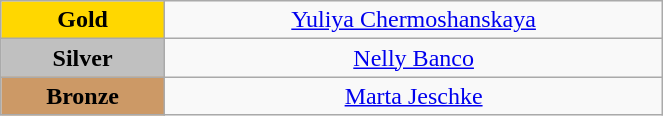<table class="wikitable" style="text-align:center; " width="35%">
<tr>
<td bgcolor="gold"><strong>Gold</strong></td>
<td><a href='#'>Yuliya Chermoshanskaya</a><br>  <small><em></em></small></td>
</tr>
<tr>
<td bgcolor="silver"><strong>Silver</strong></td>
<td><a href='#'>Nelly Banco</a><br>  <small><em></em></small></td>
</tr>
<tr>
<td bgcolor="CC9966"><strong>Bronze</strong></td>
<td><a href='#'>Marta Jeschke</a><br>  <small><em></em></small></td>
</tr>
</table>
